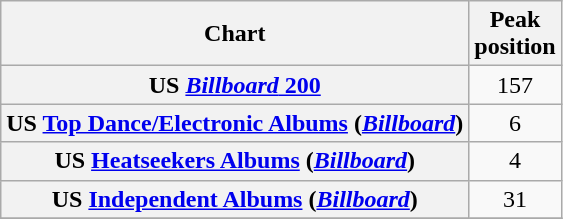<table class="wikitable sortable plainrowheaders" style="text-align:center;" border="1">
<tr>
<th scope="col">Chart</th>
<th scope="col">Peak<br>position</th>
</tr>
<tr>
<th scope="row">US <a href='#'><em>Billboard</em> 200</a></th>
<td>157</td>
</tr>
<tr>
<th scope="row">US <a href='#'>Top Dance/Electronic Albums</a> (<em><a href='#'>Billboard</a></em>)</th>
<td>6</td>
</tr>
<tr>
<th scope="row">US <a href='#'>Heatseekers Albums</a> (<em><a href='#'>Billboard</a></em>)</th>
<td>4</td>
</tr>
<tr>
<th scope="row">US <a href='#'>Independent Albums</a> (<em><a href='#'>Billboard</a></em>)</th>
<td>31</td>
</tr>
<tr>
</tr>
</table>
